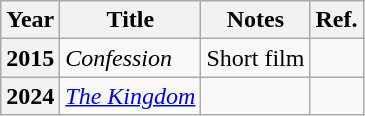<table class="wikitable plainrowheaders sortable">
<tr>
<th scope="col">Year</th>
<th scope="col">Title</th>
<th scope="col">Notes</th>
<th scope="col">Ref.</th>
</tr>
<tr>
<th scope="row">2015</th>
<td><em>Confession</em></td>
<td>Short film</td>
<td align="center"></td>
</tr>
<tr>
<th scope="row">2024</th>
<td><em><a href='#'>The Kingdom</a></em></td>
<td></td>
<td align="center"></td>
</tr>
</table>
